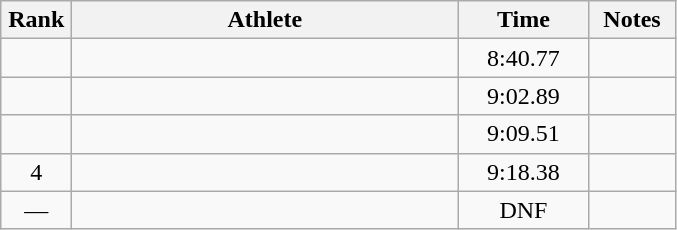<table class="wikitable sortable" style="text-align:center">
<tr>
<th width=40>Rank</th>
<th width=250>Athlete</th>
<th width=80>Time</th>
<th width=50>Notes</th>
</tr>
<tr>
<td></td>
<td align=left></td>
<td>8:40.77</td>
<td></td>
</tr>
<tr>
<td></td>
<td align=left></td>
<td>9:02.89</td>
<td></td>
</tr>
<tr>
<td></td>
<td align=left></td>
<td>9:09.51</td>
<td></td>
</tr>
<tr>
<td>4</td>
<td align=left></td>
<td>9:18.38</td>
<td></td>
</tr>
<tr>
<td>—</td>
<td align=left></td>
<td>DNF</td>
<td></td>
</tr>
</table>
